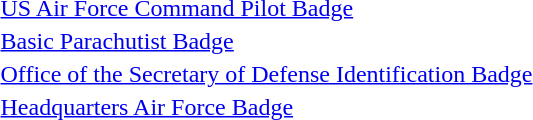<table>
<tr>
<td></td>
<td><a href='#'>US Air Force Command Pilot Badge</a></td>
</tr>
<tr>
<td></td>
<td><a href='#'>Basic Parachutist Badge</a></td>
</tr>
<tr>
<td></td>
<td><a href='#'>Office of the Secretary of Defense Identification Badge</a></td>
</tr>
<tr>
<td></td>
<td><a href='#'>Headquarters Air Force Badge</a></td>
</tr>
</table>
